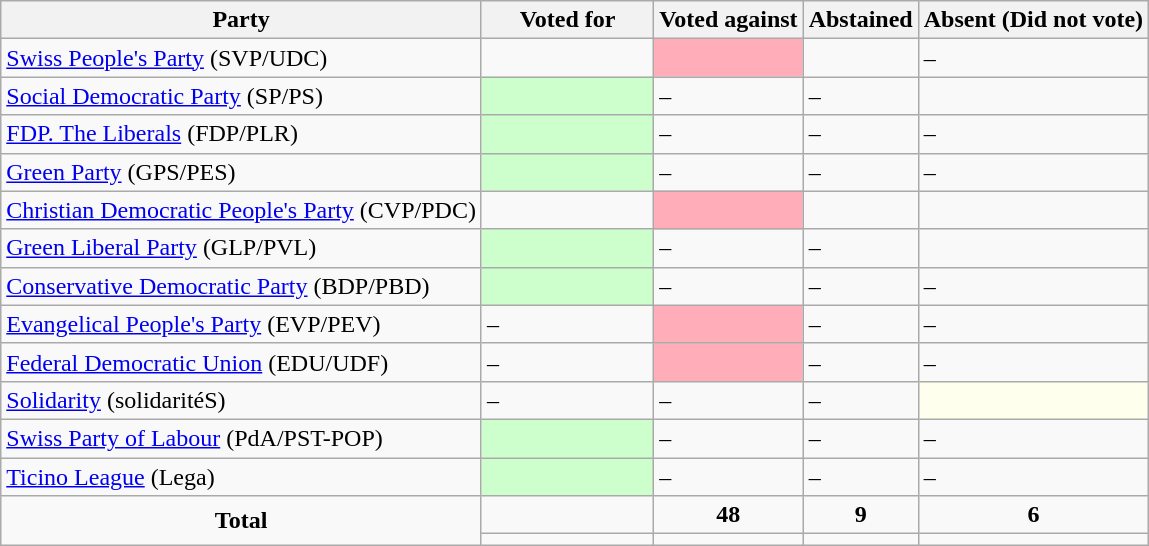<table class="wikitable">
<tr>
<th>Party</th>
<th style="width:15%;">Voted for</th>
<th>Voted against</th>
<th>Abstained</th>
<th>Absent (Did not vote)</th>
</tr>
<tr>
<td> <a href='#'>Swiss People's Party</a> (SVP/UDC)</td>
<td></td>
<td style="background-color:#FFAEB9;"></td>
<td></td>
<td>–</td>
</tr>
<tr>
<td> <a href='#'>Social Democratic Party</a> (SP/PS)</td>
<td style="background-color:#CCFFCC;"></td>
<td>–</td>
<td>–</td>
<td></td>
</tr>
<tr>
<td> <a href='#'>FDP. The Liberals</a> (FDP/PLR)</td>
<td style="background-color:#CCFFCC;"></td>
<td>–</td>
<td>–</td>
<td>–</td>
</tr>
<tr>
<td> <a href='#'>Green Party</a> (GPS/PES)</td>
<td style="background-color:#CCFFCC;"></td>
<td>–</td>
<td>–</td>
<td>–</td>
</tr>
<tr>
<td> <a href='#'>Christian Democratic People's Party</a> (CVP/PDC)</td>
<td></td>
<td style="background-color:#FFAEB9;"></td>
<td></td>
<td></td>
</tr>
<tr>
<td> <a href='#'>Green Liberal Party</a> (GLP/PVL)</td>
<td style="background-color:#CCFFCC;"></td>
<td>–</td>
<td>–</td>
<td></td>
</tr>
<tr>
<td> <a href='#'>Conservative Democratic Party</a> (BDP/PBD)</td>
<td style="background-color:#CCFFCC;"></td>
<td>–</td>
<td>–</td>
<td>–</td>
</tr>
<tr>
<td> <a href='#'>Evangelical People's Party</a> (EVP/PEV)</td>
<td>–</td>
<td style="background-color:#FFAEB9;"></td>
<td>–</td>
<td>–</td>
</tr>
<tr>
<td> <a href='#'>Federal Democratic Union</a> (EDU/UDF)</td>
<td>–</td>
<td style="background-color:#FFAEB9;"></td>
<td>–</td>
<td>–</td>
</tr>
<tr>
<td> <a href='#'>Solidarity</a> (solidaritéS)</td>
<td>–</td>
<td>–</td>
<td>–</td>
<td style="background-color:#FFE;"></td>
</tr>
<tr>
<td> <a href='#'>Swiss Party of Labour</a> (PdA/PST-POP)</td>
<td style="background-color:#CCFFCC;"></td>
<td>–</td>
<td>–</td>
<td>–</td>
</tr>
<tr>
<td> <a href='#'>Ticino League</a> (Lega)</td>
<td style="background-color:#CCFFCC;"></td>
<td>–</td>
<td>–</td>
<td>–</td>
</tr>
<tr>
<td style="text-align:center;" rowspan="2"><strong>Total</strong></td>
<td></td>
<td style="text-align:center;"><strong>48</strong></td>
<td style="text-align:center;"><strong>9</strong></td>
<td style="text-align:center;"><strong>6</strong></td>
</tr>
<tr>
<td style="text-align:center;"></td>
<td style="text-align:center;"></td>
<td style="text-align:center;"></td>
<td style="text-align:center;"></td>
</tr>
</table>
